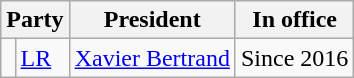<table class="wikitable">
<tr>
<th colspan="2">Party</th>
<th>President</th>
<th>In office</th>
</tr>
<tr>
<td></td>
<td><a href='#'>LR</a></td>
<td><a href='#'>Xavier Bertrand</a></td>
<td>Since 2016</td>
</tr>
</table>
